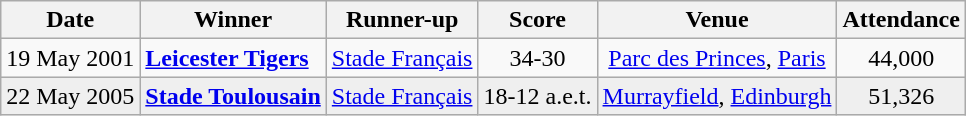<table class="wikitable">
<tr>
<th>Date</th>
<th>Winner</th>
<th>Runner-up</th>
<th>Score</th>
<th>Venue</th>
<th>Attendance</th>
</tr>
<tr>
<td align=center>19 May 2001</td>
<td><strong><a href='#'>Leicester Tigers</a></strong></td>
<td><a href='#'>Stade Français</a></td>
<td align=center>34-30</td>
<td align=center><a href='#'>Parc des Princes</a>, <a href='#'>Paris</a></td>
<td align=center>44,000</td>
</tr>
<tr bgcolor="#efefef">
<td align=center>22 May 2005</td>
<td><strong><a href='#'>Stade Toulousain</a></strong></td>
<td><a href='#'>Stade Français</a></td>
<td align=center>18-12 a.e.t.</td>
<td align=center><a href='#'>Murrayfield</a>, <a href='#'>Edinburgh</a></td>
<td align=center>51,326</td>
</tr>
</table>
